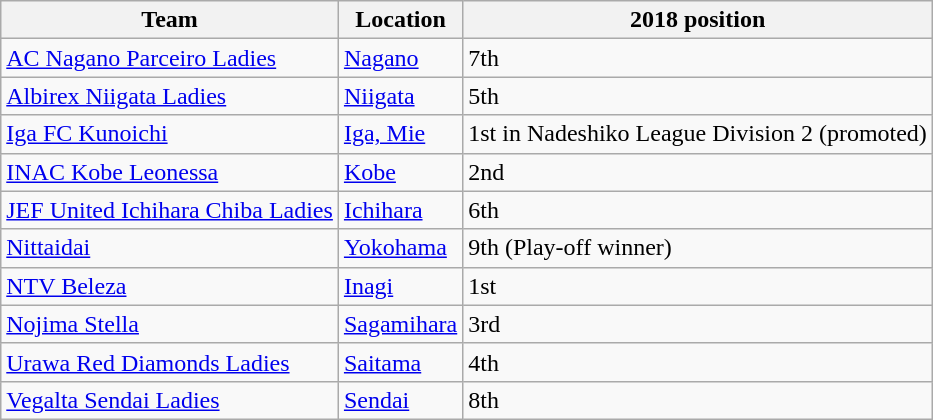<table class="wikitable sortable">
<tr>
<th>Team</th>
<th>Location</th>
<th data-sort-type="number">2018 position</th>
</tr>
<tr>
<td><a href='#'>AC Nagano Parceiro Ladies</a></td>
<td><a href='#'>Nagano</a></td>
<td>7th</td>
</tr>
<tr>
<td><a href='#'>Albirex Niigata Ladies</a></td>
<td><a href='#'>Niigata</a></td>
<td>5th</td>
</tr>
<tr>
<td><a href='#'>Iga FC Kunoichi</a></td>
<td><a href='#'>Iga, Mie</a></td>
<td>1st in Nadeshiko League Division 2 (promoted)</td>
</tr>
<tr>
<td><a href='#'>INAC Kobe Leonessa</a></td>
<td><a href='#'>Kobe</a></td>
<td>2nd</td>
</tr>
<tr>
<td><a href='#'>JEF United Ichihara Chiba Ladies</a></td>
<td><a href='#'>Ichihara</a></td>
<td>6th</td>
</tr>
<tr>
<td><a href='#'>Nittaidai</a></td>
<td><a href='#'>Yokohama</a></td>
<td>9th (Play-off winner)</td>
</tr>
<tr>
<td><a href='#'>NTV Beleza</a></td>
<td><a href='#'>Inagi</a></td>
<td>1st</td>
</tr>
<tr>
<td><a href='#'>Nojima Stella</a></td>
<td><a href='#'>Sagamihara</a></td>
<td>3rd</td>
</tr>
<tr>
<td><a href='#'>Urawa Red Diamonds Ladies</a></td>
<td><a href='#'>Saitama</a></td>
<td>4th</td>
</tr>
<tr>
<td><a href='#'>Vegalta Sendai Ladies</a></td>
<td><a href='#'>Sendai</a></td>
<td>8th</td>
</tr>
</table>
